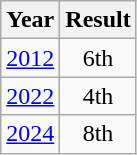<table class="wikitable" style="text-align:center">
<tr>
<th>Year</th>
<th>Result</th>
</tr>
<tr>
<td><a href='#'>2012</a></td>
<td>6th</td>
</tr>
<tr>
<td><a href='#'>2022</a></td>
<td>4th</td>
</tr>
<tr>
<td><a href='#'>2024</a></td>
<td>8th</td>
</tr>
</table>
